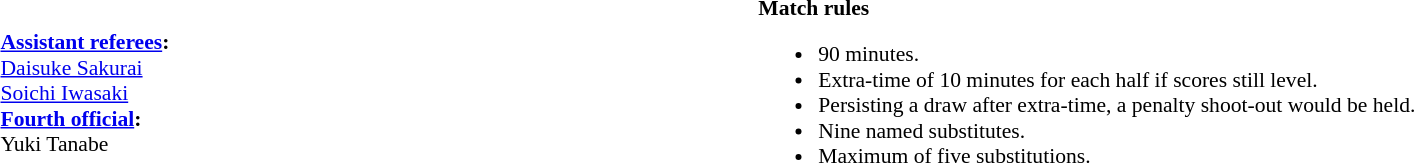<table style="width:100%;font-size:90%">
<tr>
<td><br><strong><a href='#'>Assistant referees</a>:</strong>
<br><a href='#'>Daisuke Sakurai</a>
<br><a href='#'>Soichi Iwasaki</a>
<br><strong><a href='#'>Fourth official</a>:</strong>
<br>Yuki Tanabe</td>
<td style="width:60%; vertical-align:top;"><br><strong>Match rules</strong><ul><li>90 minutes.</li><li>Extra-time of 10 minutes for each half if scores still level.</li><li>Persisting a draw after extra-time, a penalty shoot-out would be held.</li><li>Nine named substitutes.</li><li>Maximum of five substitutions.</li></ul></td>
</tr>
</table>
